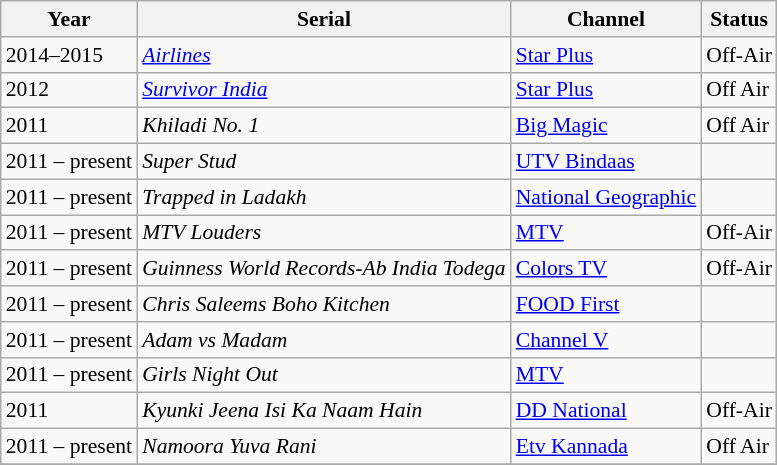<table class="wikitable" style="font-size: 90%;">
<tr>
<th>Year</th>
<th>Serial</th>
<th>Channel</th>
<th>Status</th>
</tr>
<tr>
<td>2014–2015</td>
<td><em><a href='#'>Airlines</a></em></td>
<td><a href='#'>Star Plus</a></td>
<td>Off-Air</td>
</tr>
<tr>
<td>2012</td>
<td><em><a href='#'>Survivor India</a></em></td>
<td><a href='#'>Star Plus</a></td>
<td>Off Air</td>
</tr>
<tr>
<td>2011</td>
<td><em>Khiladi No. 1</em></td>
<td><a href='#'>Big Magic</a></td>
<td>Off Air</td>
</tr>
<tr>
<td>2011 – present</td>
<td><em>Super Stud</em></td>
<td><a href='#'>UTV Bindaas</a></td>
<td></td>
</tr>
<tr>
<td>2011 – present</td>
<td><em>Trapped in Ladakh</em></td>
<td><a href='#'>National Geographic</a></td>
<td></td>
</tr>
<tr>
<td>2011 – present</td>
<td><em>MTV Louders</em></td>
<td><a href='#'>MTV</a></td>
<td>Off-Air</td>
</tr>
<tr>
<td>2011 – present</td>
<td><em>Guinness World Records-Ab India Todega</em></td>
<td><a href='#'>Colors TV</a></td>
<td>Off-Air</td>
</tr>
<tr>
<td>2011 – present</td>
<td><em>Chris Saleems Boho Kitchen</em></td>
<td><a href='#'>FOOD First</a></td>
<td></td>
</tr>
<tr>
<td>2011 – present</td>
<td><em>Adam vs Madam</em></td>
<td><a href='#'>Channel V</a></td>
<td></td>
</tr>
<tr>
<td>2011 – present</td>
<td><em>Girls Night Out</em></td>
<td><a href='#'>MTV</a></td>
<td></td>
</tr>
<tr>
<td>2011</td>
<td><em>Kyunki Jeena Isi Ka Naam Hain</em></td>
<td><a href='#'>DD National</a></td>
<td>Off-Air</td>
</tr>
<tr>
<td>2011 – present</td>
<td><em>Namoora Yuva Rani</em></td>
<td><a href='#'>Etv Kannada</a></td>
<td>Off Air</td>
</tr>
<tr>
</tr>
</table>
